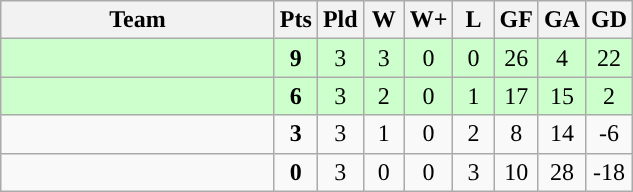<table class="wikitable" style="text-align: center;">
<tr>
<th width="175">Team</th>
<th width="20">Pts</th>
<th width="20">Pld</th>
<th width="20">W</th>
<th width="20">W+</th>
<th width="20">L</th>
<th width="20">GF</th>
<th width="20">GA</th>
<th width="20">GD</th>
</tr>
<tr align=center style="background:#ccffcc;">
<td style="text-align:left;"></td>
<td><strong>9</strong></td>
<td>3</td>
<td>3</td>
<td>0</td>
<td>0</td>
<td>26</td>
<td>4</td>
<td>22</td>
</tr>
<tr align=center style="background:#ccffcc;">
<td style="text-align:left;"></td>
<td><strong>6</strong></td>
<td>3</td>
<td>2</td>
<td>0</td>
<td>1</td>
<td>17</td>
<td>15</td>
<td>2</td>
</tr>
<tr align=center style="background:">
<td style="text-align:left;"></td>
<td><strong>3</strong></td>
<td>3</td>
<td>1</td>
<td>0</td>
<td>2</td>
<td>8</td>
<td>14</td>
<td>-6</td>
</tr>
<tr align=center style="background:">
<td style="text-align:left;"></td>
<td><strong>0</strong></td>
<td>3</td>
<td>0</td>
<td>0</td>
<td>3</td>
<td>10</td>
<td>28</td>
<td>-18</td>
</tr>
</table>
